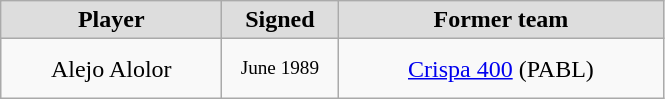<table class="wikitable" style="text-align: center">
<tr align="center" bgcolor="#dddddd">
<td style="width:140px"><strong>Player</strong></td>
<td style="width:70px"><strong>Signed</strong></td>
<td style="width:210px"><strong>Former team</strong></td>
</tr>
<tr style="height:40px">
<td>Alejo Alolor</td>
<td style="font-size: 80%">June 1989</td>
<td><a href='#'>Crispa 400</a> (PABL)</td>
</tr>
</table>
